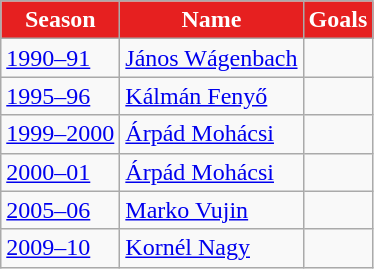<table class="wikitable">
<tr>
<th style="color:#FFFFFF; background:#E62020">Season</th>
<th style="color:#FFFFFF; background:#E62020">Name</th>
<th style="color:#FFFFFF; background:#E62020">Goals</th>
</tr>
<tr>
<td><a href='#'>1990–91</a></td>
<td> <a href='#'>János Wágenbach</a></td>
<td></td>
</tr>
<tr>
<td><a href='#'>1995–96</a></td>
<td> <a href='#'>Kálmán Fenyő</a></td>
<td></td>
</tr>
<tr>
<td><a href='#'>1999–2000</a></td>
<td> <a href='#'>Árpád Mohácsi</a></td>
<td></td>
</tr>
<tr>
<td><a href='#'>2000–01</a></td>
<td> <a href='#'>Árpád Mohácsi</a></td>
<td></td>
</tr>
<tr>
<td><a href='#'>2005–06</a></td>
<td> <a href='#'>Marko Vujin</a></td>
<td></td>
</tr>
<tr>
<td><a href='#'>2009–10</a></td>
<td> <a href='#'>Kornél Nagy</a></td>
<td></td>
</tr>
</table>
